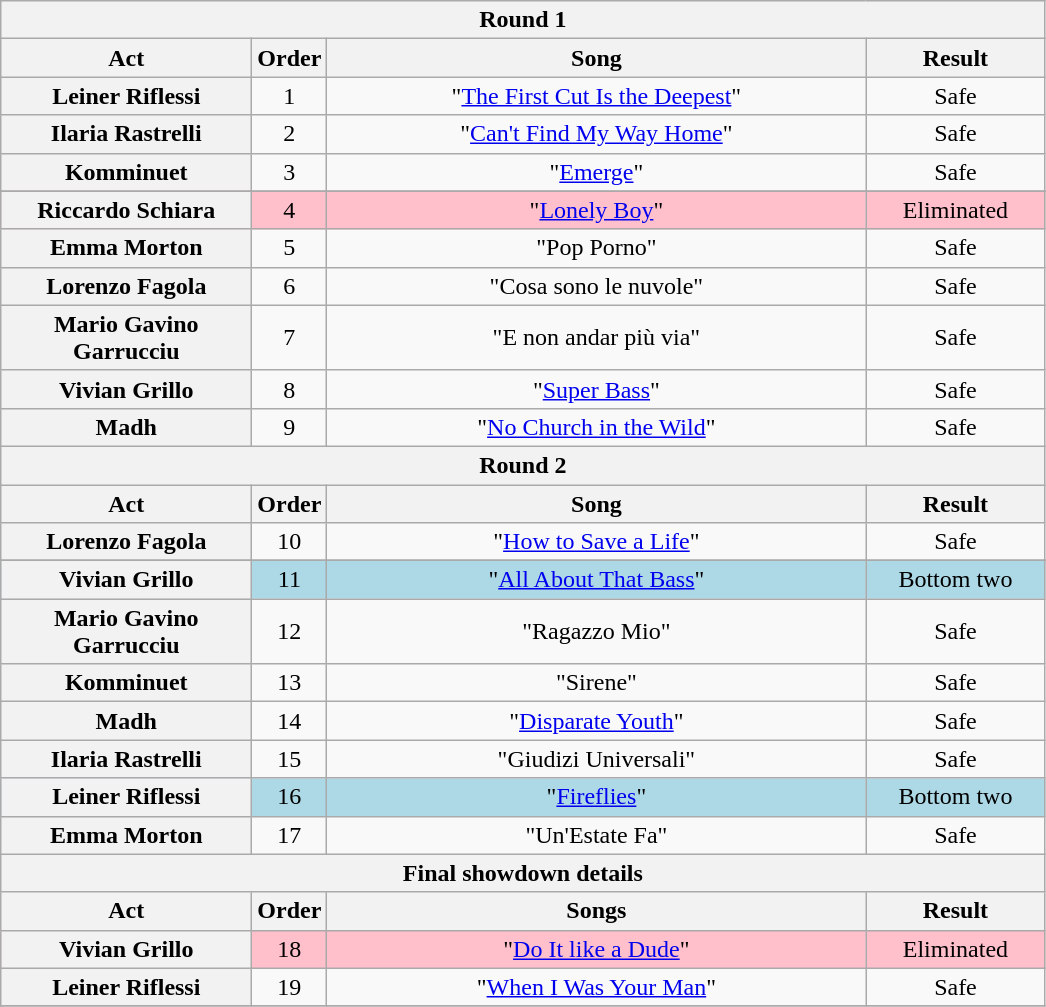<table class="wikitable plainrowheaders" style="text-align:center;">
<tr>
<th colspan="4">Round 1</th>
</tr>
<tr>
<th scope="col" style="width:10em;">Act</th>
<th scope="col">Order</th>
<th scope="col" style="width:22em;">Song</th>
<th scope="col" style="width:7em;">Result</th>
</tr>
<tr>
<th scope="row">Leiner Riflessi</th>
<td>1</td>
<td>"<a href='#'>The First Cut Is the Deepest</a>"</td>
<td>Safe</td>
</tr>
<tr>
<th scope="row">Ilaria Rastrelli</th>
<td>2</td>
<td>"<a href='#'>Can't Find My Way Home</a>"</td>
<td>Safe</td>
</tr>
<tr>
<th scope="row">Komminuet</th>
<td>3</td>
<td>"<a href='#'>Emerge</a>"</td>
<td>Safe</td>
</tr>
<tr>
</tr>
<tr style="background:pink;">
<th scope="row">Riccardo Schiara</th>
<td>4</td>
<td>"<a href='#'>Lonely Boy</a>"</td>
<td>Eliminated</td>
</tr>
<tr>
<th scope="row">Emma Morton</th>
<td>5</td>
<td>"Pop Porno"</td>
<td>Safe</td>
</tr>
<tr>
<th scope="row">Lorenzo Fagola</th>
<td>6</td>
<td>"Cosa sono le nuvole"</td>
<td>Safe</td>
</tr>
<tr>
<th scope="row">Mario Gavino Garrucciu</th>
<td>7</td>
<td>"E non andar più via"</td>
<td>Safe</td>
</tr>
<tr>
<th scope="row">Vivian Grillo</th>
<td>8</td>
<td>"<a href='#'>Super Bass</a>"</td>
<td>Safe</td>
</tr>
<tr>
<th scope="row">Madh</th>
<td>9</td>
<td>"<a href='#'>No Church in the Wild</a>"</td>
<td>Safe</td>
</tr>
<tr>
<th colspan="4">Round 2</th>
</tr>
<tr>
<th scope="col" style="width:10em;">Act</th>
<th scope="col">Order</th>
<th scope="col" style="width:20em;">Song</th>
<th scope="col" style="width:7em;">Result</th>
</tr>
<tr>
<th scope="row">Lorenzo Fagola</th>
<td>10</td>
<td>"<a href='#'>How to Save a Life</a>"</td>
<td>Safe</td>
</tr>
<tr>
</tr>
<tr style="background:lightblue;">
<th scope="row">Vivian Grillo</th>
<td>11</td>
<td>"<a href='#'>All About That Bass</a>"</td>
<td>Bottom two</td>
</tr>
<tr>
<th scope="row">Mario Gavino Garrucciu</th>
<td>12</td>
<td>"Ragazzo Mio"</td>
<td>Safe</td>
</tr>
<tr>
<th scope="row">Komminuet</th>
<td>13</td>
<td>"Sirene"</td>
<td>Safe</td>
</tr>
<tr>
<th scope="row">Madh</th>
<td>14</td>
<td>"<a href='#'>Disparate Youth</a>"</td>
<td>Safe</td>
</tr>
<tr>
<th scope="row">Ilaria Rastrelli</th>
<td>15</td>
<td>"Giudizi Universali"</td>
<td>Safe</td>
</tr>
<tr style="background:lightblue;">
<th scope="row">Leiner Riflessi</th>
<td>16</td>
<td>"<a href='#'>Fireflies</a>"</td>
<td>Bottom two</td>
</tr>
<tr>
<th scope="row">Emma Morton</th>
<td>17</td>
<td>"Un'Estate Fa"</td>
<td>Safe</td>
</tr>
<tr>
<th colspan="4">Final showdown details</th>
</tr>
<tr>
<th scope="col" style="width:10em;">Act</th>
<th scope="col">Order</th>
<th scope="col" style="width:22em;">Songs</th>
<th scope="col" style="width:7em;">Result</th>
</tr>
<tr style="background:pink;">
<th scope="row">Vivian Grillo</th>
<td>18</td>
<td>"<a href='#'>Do It like a Dude</a>"</td>
<td>Eliminated</td>
</tr>
<tr>
<th scope="row">Leiner Riflessi</th>
<td>19</td>
<td>"<a href='#'>When I Was Your Man</a>"</td>
<td>Safe</td>
</tr>
<tr>
</tr>
</table>
